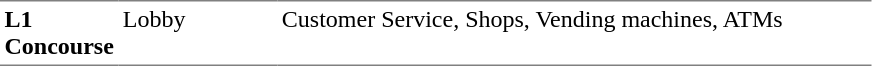<table table border=0 cellspacing=0 cellpadding=3>
<tr>
<td style="border-bottom:solid 1px gray; border-top:solid 1px gray;" valign=top width=50><strong>L1<br>Concourse</strong></td>
<td style="border-bottom:solid 1px gray; border-top:solid 1px gray;" valign=top width=100>Lobby</td>
<td style="border-bottom:solid 1px gray; border-top:solid 1px gray;" valign=top width=390>Customer Service, Shops, Vending machines, ATMs</td>
</tr>
</table>
